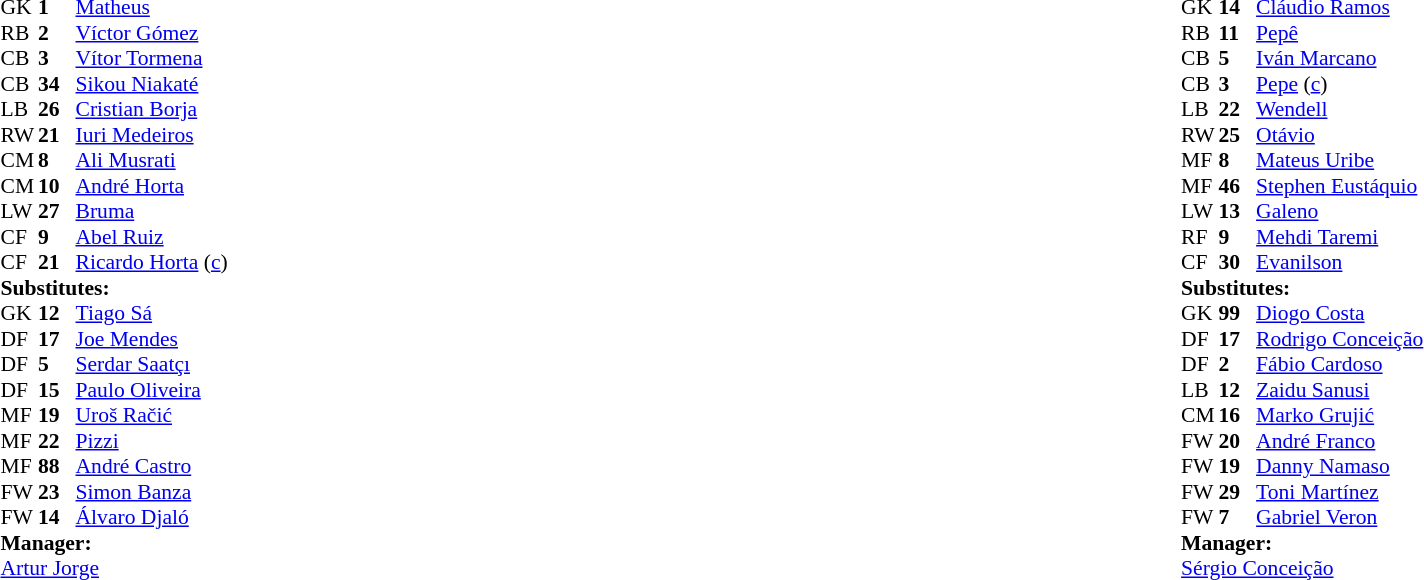<table width="100%">
<tr>
<td valign="top" width="40%"><br><table style="font-size: 90%" cellspacing="0" cellpadding="0">
<tr>
<td colspan="4"></td>
</tr>
<tr>
<th width="25"></th>
<th width="25"></th>
<th width="150"></th>
<th width="45"></th>
</tr>
<tr>
<td>GK</td>
<td><strong>1</strong></td>
<td> <a href='#'>Matheus</a></td>
</tr>
<tr>
<td>RB</td>
<td><strong>2</strong></td>
<td> <a href='#'>Víctor Gómez</a></td>
<td></td>
<td></td>
</tr>
<tr>
<td>CB</td>
<td><strong>3</strong></td>
<td> <a href='#'>Vítor Tormena</a></td>
<td></td>
</tr>
<tr>
<td>CB</td>
<td><strong>34</strong></td>
<td> <a href='#'>Sikou Niakaté</a></td>
<td></td>
</tr>
<tr>
<td>LB</td>
<td><strong>26</strong></td>
<td> <a href='#'>Cristian Borja</a></td>
<td></td>
<td></td>
</tr>
<tr>
<td>RW</td>
<td><strong>21</strong></td>
<td> <a href='#'>Iuri Medeiros</a></td>
<td></td>
</tr>
<tr>
<td>CM</td>
<td><strong>8</strong></td>
<td> <a href='#'>Ali Musrati</a></td>
<td></td>
</tr>
<tr>
<td>CM</td>
<td><strong>10</strong></td>
<td> <a href='#'>André Horta</a></td>
<td></td>
<td></td>
</tr>
<tr>
<td>LW</td>
<td><strong>27</strong></td>
<td> <a href='#'>Bruma</a></td>
<td></td>
</tr>
<tr>
<td>CF</td>
<td><strong>9</strong></td>
<td> <a href='#'>Abel Ruiz</a></td>
<td></td>
</tr>
<tr>
<td>CF</td>
<td><strong>21</strong></td>
<td> <a href='#'>Ricardo Horta</a> (<a href='#'>c</a>)</td>
<td></td>
</tr>
<tr>
<td colspan=3><strong>Substitutes:</strong></td>
</tr>
<tr>
<td>GK</td>
<td><strong>12</strong></td>
<td> <a href='#'>Tiago Sá</a></td>
</tr>
<tr>
<td>DF</td>
<td><strong>17</strong></td>
<td> <a href='#'>Joe Mendes</a></td>
<td></td>
</tr>
<tr>
<td>DF</td>
<td><strong>5</strong></td>
<td> <a href='#'>Serdar Saatçı</a></td>
</tr>
<tr>
<td>DF</td>
<td><strong>15</strong></td>
<td> <a href='#'>Paulo Oliveira</a></td>
</tr>
<tr>
<td>MF</td>
<td><strong>19</strong></td>
<td> <a href='#'>Uroš Račić</a></td>
<td></td>
</tr>
<tr>
<td>MF</td>
<td><strong>22</strong></td>
<td> <a href='#'>Pizzi</a></td>
<td></td>
</tr>
<tr>
<td>MF</td>
<td><strong>88</strong></td>
<td> <a href='#'>André Castro</a></td>
</tr>
<tr>
<td>FW</td>
<td><strong>23</strong></td>
<td> <a href='#'>Simon Banza</a></td>
<td></td>
</tr>
<tr>
<td>FW</td>
<td><strong>14</strong></td>
<td> <a href='#'>Álvaro Djaló</a></td>
<td></td>
</tr>
<tr>
<td colspan=3><strong>Manager:</strong></td>
</tr>
<tr>
<td colspan="3"> <a href='#'>Artur Jorge</a></td>
</tr>
</table>
</td>
<td valign="top" width="50%"><br><table style="font-size: 90%" cellspacing="0" cellpadding="0" align="center">
<tr>
<td colspan="4"></td>
</tr>
<tr>
<th width="25"></th>
<th width="25"></th>
<th width="150"></th>
<th width="45"></th>
</tr>
<tr>
<td>GK</td>
<td><strong>14</strong></td>
<td> <a href='#'>Cláudio Ramos</a></td>
</tr>
<tr>
<td>RB</td>
<td><strong>11</strong></td>
<td> <a href='#'>Pepê</a></td>
<td></td>
</tr>
<tr>
<td>CB</td>
<td><strong>5</strong></td>
<td> <a href='#'>Iván Marcano</a></td>
</tr>
<tr>
<td>CB</td>
<td><strong>3</strong></td>
<td> <a href='#'>Pepe</a> (<a href='#'>c</a>)</td>
</tr>
<tr>
<td>LB</td>
<td><strong>22</strong></td>
<td> <a href='#'>Wendell</a></td>
<td></td>
</tr>
<tr>
<td>RW</td>
<td><strong>25</strong></td>
<td> <a href='#'>Otávio</a></td>
<td></td>
<td></td>
</tr>
<tr>
<td>MF</td>
<td><strong>8</strong></td>
<td> <a href='#'>Mateus Uribe</a></td>
<td></td>
</tr>
<tr>
<td>MF</td>
<td><strong>46</strong></td>
<td> <a href='#'>Stephen Eustáquio</a></td>
<td></td>
</tr>
<tr>
<td>LW</td>
<td><strong>13</strong></td>
<td> <a href='#'>Galeno</a></td>
<td></td>
<td></td>
</tr>
<tr>
<td>RF</td>
<td><strong>9</strong></td>
<td> <a href='#'>Mehdi Taremi</a></td>
<td></td>
</tr>
<tr>
<td>CF</td>
<td><strong>30</strong></td>
<td> <a href='#'>Evanilson</a></td>
<td></td>
</tr>
<tr>
<td colspan=3><strong>Substitutes:</strong></td>
</tr>
<tr>
<td>GK</td>
<td><strong>99</strong></td>
<td> <a href='#'>Diogo Costa</a></td>
</tr>
<tr>
<td>DF</td>
<td><strong>17</strong></td>
<td> <a href='#'>Rodrigo Conceição</a></td>
<td></td>
</tr>
<tr>
<td>DF</td>
<td><strong>2</strong></td>
<td> <a href='#'>Fábio Cardoso</a></td>
</tr>
<tr>
<td>LB</td>
<td><strong>12</strong></td>
<td> <a href='#'>Zaidu Sanusi</a></td>
<td></td>
</tr>
<tr>
<td>CM</td>
<td><strong>16</strong></td>
<td> <a href='#'>Marko Grujić</a></td>
<td></td>
</tr>
<tr>
<td>FW</td>
<td><strong>20</strong></td>
<td> <a href='#'>André Franco</a></td>
<td></td>
</tr>
<tr>
<td>FW</td>
<td><strong>19</strong></td>
<td> <a href='#'>Danny Namaso</a></td>
</tr>
<tr>
<td>FW</td>
<td><strong>29</strong></td>
<td> <a href='#'>Toni Martínez</a></td>
<td></td>
<td></td>
</tr>
<tr>
<td>FW</td>
<td><strong>7</strong></td>
<td> <a href='#'>Gabriel Veron</a></td>
<td></td>
</tr>
<tr>
<td colspan=3><strong>Manager:</strong></td>
</tr>
<tr>
<td colspan="3"> <a href='#'>Sérgio Conceição</a></td>
</tr>
</table>
</td>
</tr>
</table>
